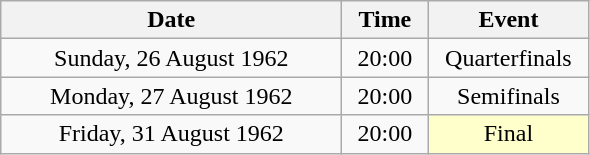<table class = "wikitable" style="text-align:center;">
<tr>
<th width=220>Date</th>
<th width=50>Time</th>
<th width=100>Event</th>
</tr>
<tr>
<td>Sunday, 26 August 1962</td>
<td>20:00</td>
<td>Quarterfinals</td>
</tr>
<tr>
<td>Monday, 27 August 1962</td>
<td>20:00</td>
<td>Semifinals</td>
</tr>
<tr>
<td>Friday, 31 August 1962</td>
<td>20:00</td>
<td bgcolor=ffffcc>Final</td>
</tr>
</table>
